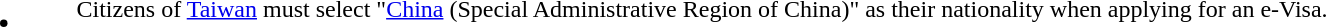<table>
<tr>
<td class="nowrap" style="padding:0 2em 0 0"><br><ul><li></li></ul></td>
<td>Citizens of <a href='#'>Taiwan</a> must select "<a href='#'>China</a> (Special Administrative Region of China)" as their nationality when applying for an e-Visa.</td>
</tr>
</table>
